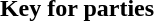<table class="toccolours" style="width:40em">
<tr>
<th>Key for parties</th>
</tr>
<tr>
<td><br>






</td>
</tr>
</table>
